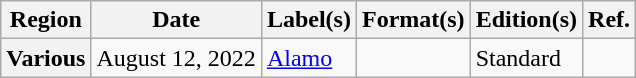<table class="wikitable plainrowheaders">
<tr>
<th scope="col">Region</th>
<th scope="col">Date</th>
<th scope="col">Label(s)</th>
<th scope="col">Format(s)</th>
<th scope="col">Edition(s)</th>
<th scope="col">Ref.</th>
</tr>
<tr>
<th scope="row">Various</th>
<td>August 12, 2022</td>
<td><a href='#'>Alamo</a></td>
<td></td>
<td>Standard</td>
<td style="text-align: center"></td>
</tr>
</table>
